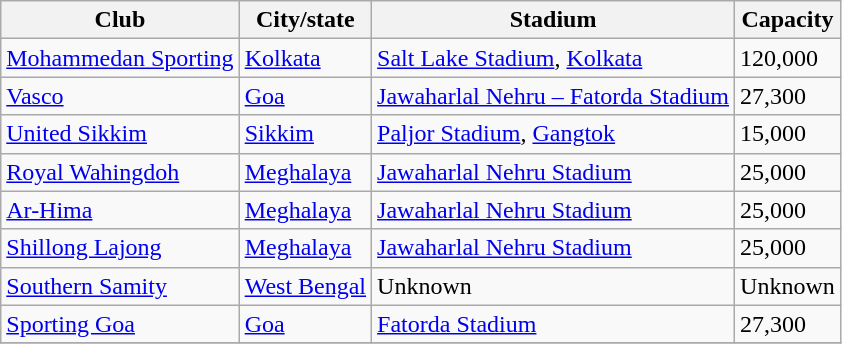<table class="wikitable">
<tr>
<th>Club</th>
<th>City/state</th>
<th>Stadium</th>
<th>Capacity</th>
</tr>
<tr>
<td><a href='#'>Mohammedan Sporting</a></td>
<td><a href='#'>Kolkata</a></td>
<td><a href='#'>Salt Lake Stadium</a>, <a href='#'>Kolkata</a></td>
<td>120,000</td>
</tr>
<tr>
<td><a href='#'>Vasco</a></td>
<td><a href='#'>Goa</a></td>
<td><a href='#'>Jawaharlal Nehru – Fatorda Stadium</a></td>
<td>27,300</td>
</tr>
<tr>
<td><a href='#'>United Sikkim</a></td>
<td><a href='#'>Sikkim</a></td>
<td><a href='#'>Paljor Stadium</a>, <a href='#'>Gangtok</a></td>
<td>15,000</td>
</tr>
<tr>
<td><a href='#'>Royal Wahingdoh</a></td>
<td><a href='#'>Meghalaya</a></td>
<td><a href='#'>Jawaharlal Nehru Stadium</a></td>
<td>25,000</td>
</tr>
<tr>
<td><a href='#'>Ar-Hima</a></td>
<td><a href='#'>Meghalaya</a></td>
<td><a href='#'>Jawaharlal Nehru Stadium</a></td>
<td>25,000</td>
</tr>
<tr>
<td><a href='#'>Shillong Lajong</a></td>
<td><a href='#'>Meghalaya</a></td>
<td><a href='#'>Jawaharlal Nehru Stadium</a></td>
<td>25,000</td>
</tr>
<tr>
<td><a href='#'>Southern Samity</a></td>
<td><a href='#'>West Bengal</a></td>
<td>Unknown</td>
<td>Unknown</td>
</tr>
<tr>
<td><a href='#'>Sporting Goa</a></td>
<td><a href='#'>Goa</a></td>
<td><a href='#'>Fatorda Stadium</a></td>
<td>27,300</td>
</tr>
<tr>
</tr>
</table>
